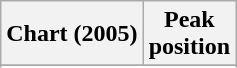<table class="wikitable sortable">
<tr>
<th align="left">Chart (2005)</th>
<th align="center">Peak<br>position</th>
</tr>
<tr>
</tr>
<tr>
</tr>
</table>
